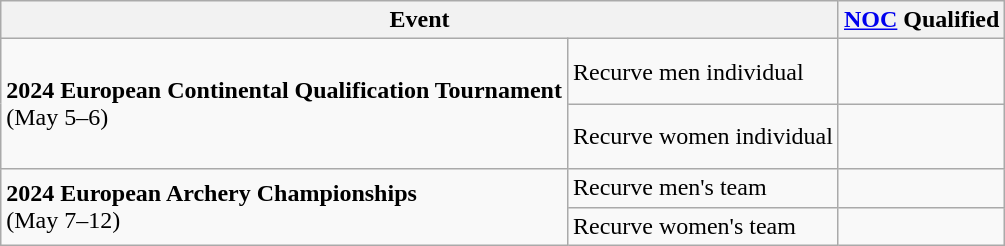<table class="wikitable">
<tr>
<th colspan=2>Event</th>
<th><a href='#'>NOC</a> Qualified</th>
</tr>
<tr>
<td rowspan=2><strong>2024 European Continental Qualification Tournament</strong><br>(May 5–6)</td>
<td>Recurve men individual</td>
<td><br><br></td>
</tr>
<tr>
<td>Recurve women individual</td>
<td><br><br></td>
</tr>
<tr>
<td rowspan=2><strong>2024 European Archery Championships</strong><br>(May 7–12)</td>
<td>Recurve men's team</td>
<td></td>
</tr>
<tr>
<td>Recurve women's team</td>
<td></td>
</tr>
</table>
